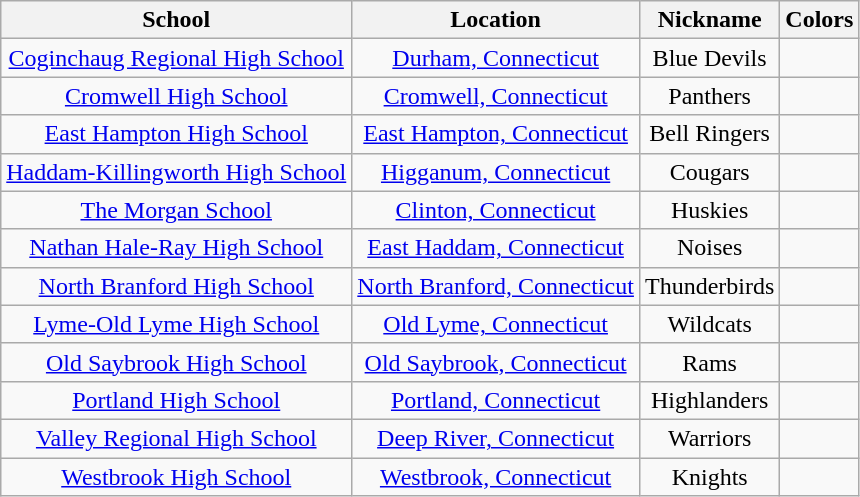<table class="wikitable sortable" style="text-align:center">
<tr>
<th>School</th>
<th>Location</th>
<th>Nickname</th>
<th>Colors</th>
</tr>
<tr>
<td><a href='#'>Coginchaug Regional High School</a></td>
<td><a href='#'>Durham, Connecticut</a></td>
<td>Blue Devils</td>
<td> </td>
</tr>
<tr>
<td><a href='#'>Cromwell High School</a></td>
<td><a href='#'>Cromwell, Connecticut</a></td>
<td>Panthers</td>
<td>  </td>
</tr>
<tr>
<td><a href='#'>East Hampton High School</a></td>
<td><a href='#'>East Hampton, Connecticut</a></td>
<td>Bell Ringers</td>
<td></td>
</tr>
<tr>
<td><a href='#'>Haddam-Killingworth High School</a></td>
<td><a href='#'>Higganum, Connecticut</a></td>
<td>Cougars</td>
<td></td>
</tr>
<tr>
<td><a href='#'>The Morgan School</a></td>
<td><a href='#'>Clinton, Connecticut</a></td>
<td>Huskies</td>
<td></td>
</tr>
<tr>
<td><a href='#'>Nathan Hale-Ray High School</a></td>
<td><a href='#'>East Haddam, Connecticut</a></td>
<td>Noises</td>
<td></td>
</tr>
<tr>
<td><a href='#'>North Branford High School</a></td>
<td><a href='#'>North Branford, Connecticut</a></td>
<td>Thunderbirds</td>
<td> </td>
</tr>
<tr>
<td><a href='#'>Lyme-Old Lyme High School</a></td>
<td><a href='#'>Old Lyme, Connecticut</a></td>
<td>Wildcats</td>
<td> </td>
</tr>
<tr>
<td><a href='#'>Old Saybrook High School</a></td>
<td><a href='#'>Old Saybrook, Connecticut</a></td>
<td>Rams</td>
<td> </td>
</tr>
<tr>
<td><a href='#'>Portland High School</a></td>
<td><a href='#'>Portland, Connecticut</a></td>
<td>Highlanders</td>
<td></td>
</tr>
<tr>
<td><a href='#'>Valley Regional High School</a></td>
<td><a href='#'>Deep River, Connecticut</a></td>
<td>Warriors</td>
<td> </td>
</tr>
<tr>
<td><a href='#'>Westbrook High School</a></td>
<td><a href='#'>Westbrook, Connecticut</a></td>
<td>Knights</td>
<td> </td>
</tr>
</table>
